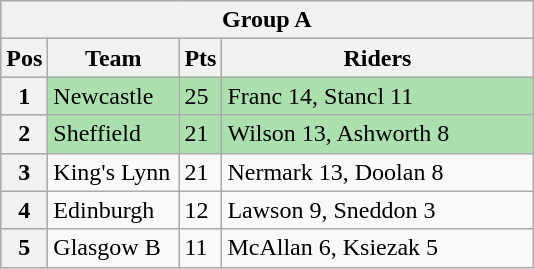<table class="wikitable">
<tr>
<th colspan="4">Group A</th>
</tr>
<tr>
<th width=20>Pos</th>
<th width=80>Team</th>
<th width=20>Pts</th>
<th width=200>Riders</th>
</tr>
<tr style="background:#ACE1AF;">
<th>1</th>
<td>Newcastle</td>
<td>25</td>
<td>Franc 14, Stancl 11</td>
</tr>
<tr style="background:#ACE1AF;">
<th>2</th>
<td>Sheffield</td>
<td>21</td>
<td>Wilson 13, Ashworth 8</td>
</tr>
<tr>
<th>3</th>
<td>King's Lynn</td>
<td>21</td>
<td>Nermark 13, Doolan 8</td>
</tr>
<tr>
<th>4</th>
<td>Edinburgh</td>
<td>12</td>
<td>Lawson 9, Sneddon 3</td>
</tr>
<tr>
<th>5</th>
<td>Glasgow B</td>
<td>11</td>
<td>McAllan 6, Ksiezak 5</td>
</tr>
</table>
